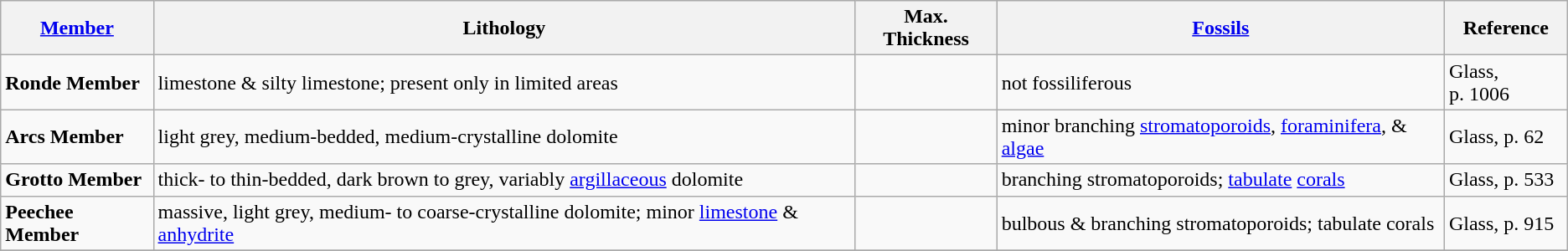<table class="wikitable">
<tr>
<th><a href='#'>Member</a></th>
<th>Lithology</th>
<th>Max. Thickness</th>
<th><a href='#'>Fossils</a></th>
<th>Reference</th>
</tr>
<tr>
<td><strong>Ronde Member</strong></td>
<td>limestone & silty limestone; present only in limited areas</td>
<td></td>
<td>not fossiliferous</td>
<td>Glass, p. 1006</td>
</tr>
<tr>
<td><strong>Arcs Member</strong></td>
<td>light grey, medium-bedded, medium-crystalline dolomite</td>
<td></td>
<td>minor branching <a href='#'>stromatoporoids</a>, <a href='#'>foraminifera</a>, & <a href='#'>algae</a></td>
<td>Glass, p. 62</td>
</tr>
<tr>
<td><strong>Grotto Member</strong></td>
<td>thick- to thin-bedded, dark brown to grey, variably <a href='#'>argillaceous</a> dolomite</td>
<td></td>
<td>branching stromatoporoids; <a href='#'>tabulate</a> <a href='#'>corals</a></td>
<td>Glass, p. 533</td>
</tr>
<tr>
<td><strong>Peechee Member</strong></td>
<td>massive, light grey, medium- to coarse-crystalline dolomite; minor <a href='#'>limestone</a> & <a href='#'>anhydrite</a></td>
<td></td>
<td>bulbous & branching stromatoporoids; tabulate corals</td>
<td>Glass, p. 915</td>
</tr>
<tr>
</tr>
</table>
